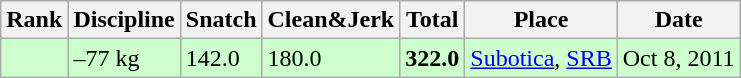<table class="wikitable">
<tr>
<th>Rank</th>
<th>Discipline</th>
<th>Snatch</th>
<th>Clean&Jerk</th>
<th>Total</th>
<th>Place</th>
<th>Date</th>
</tr>
<tr bgcolor=#CCFFCC>
<td><strong></strong></td>
<td>–77 kg</td>
<td>142.0</td>
<td>180.0</td>
<td><strong>322.0</strong></td>
<td><a href='#'>Subotica</a>, <a href='#'>SRB</a></td>
<td>Oct 8, 2011</td>
</tr>
</table>
